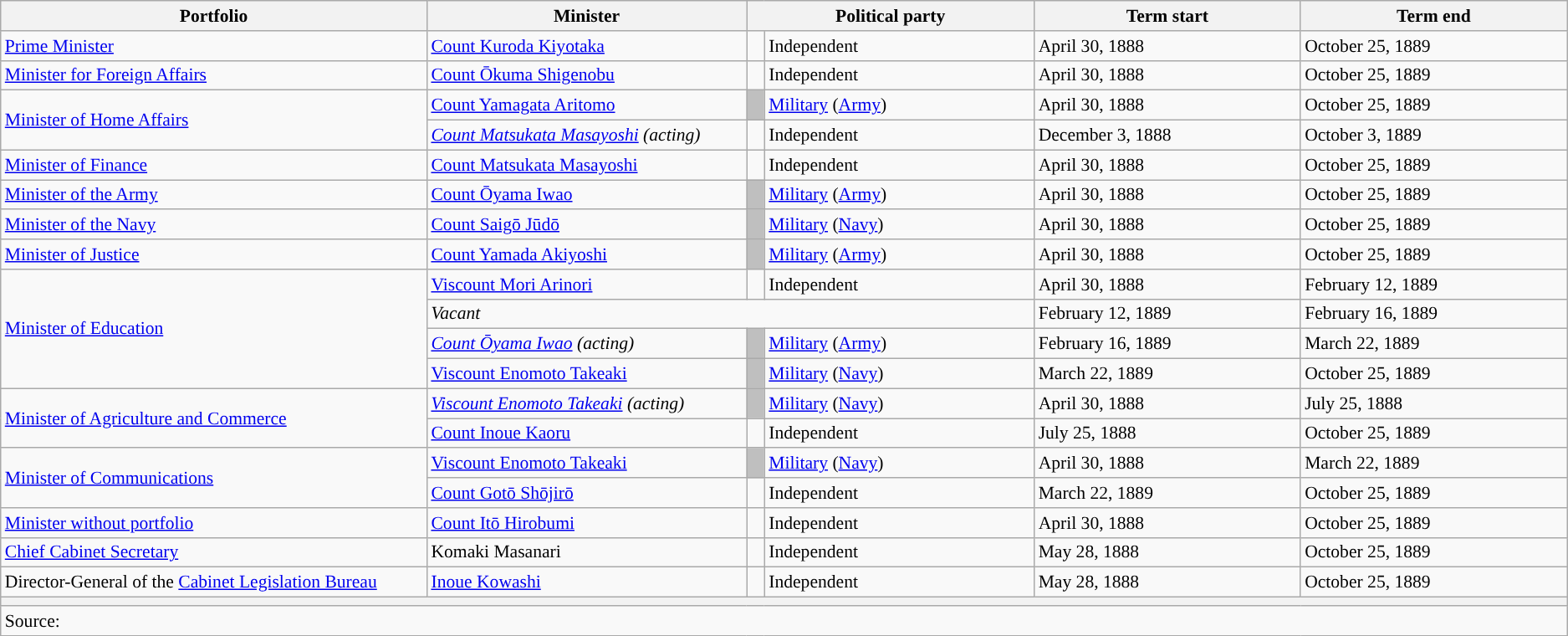<table class="wikitable unsortable" style="font-size: 90%;">
<tr>
<th scope="col" width="20%">Portfolio</th>
<th scope="col" width="15%">Minister</th>
<th colspan="2" scope="col" width="13.5%">Political party</th>
<th scope="col" width="12.5%">Term start</th>
<th scope="col" width="12.5%">Term end</th>
</tr>
<tr>
<td style="text-align: left;"><a href='#'>Prime Minister</a></td>
<td><a href='#'>Count Kuroda Kiyotaka</a></td>
<td style="color:inherit;background:"></td>
<td>Independent</td>
<td>April 30, 1888</td>
<td>October 25, 1889</td>
</tr>
<tr>
<td><a href='#'>Minister for Foreign Affairs</a></td>
<td><a href='#'>Count Ōkuma Shigenobu</a></td>
<td style="color:inherit;background:"></td>
<td>Independent</td>
<td>April 30, 1888</td>
<td>October 25, 1889</td>
</tr>
<tr>
<td rowspan="2"><a href='#'>Minister of Home Affairs</a></td>
<td><a href='#'>Count Yamagata Aritomo</a></td>
<td style="color:inherit;background:#bfbfbf"></td>
<td><a href='#'>Military</a> (<a href='#'>Army</a>)</td>
<td>April 30, 1888</td>
<td>October 25, 1889</td>
</tr>
<tr>
<td><em><a href='#'>Count Matsukata Masayoshi</a> (acting)</em></td>
<td style="color:inherit;background:"></td>
<td>Independent</td>
<td>December 3, 1888</td>
<td>October 3, 1889</td>
</tr>
<tr>
<td><a href='#'>Minister of Finance</a></td>
<td><a href='#'>Count Matsukata Masayoshi</a></td>
<td style="color:inherit;background:"></td>
<td>Independent</td>
<td>April 30, 1888</td>
<td>October 25, 1889</td>
</tr>
<tr>
<td><a href='#'>Minister of the Army</a></td>
<td><a href='#'>Count Ōyama Iwao</a></td>
<td style="color:inherit;background:#bfbfbf"></td>
<td><a href='#'>Military</a> (<a href='#'>Army</a>)</td>
<td>April 30, 1888</td>
<td>October 25, 1889</td>
</tr>
<tr>
<td><a href='#'>Minister of the Navy</a></td>
<td><a href='#'>Count Saigō Jūdō</a></td>
<td style="color:inherit;background:#bfbfbf"></td>
<td><a href='#'>Military</a> (<a href='#'>Navy</a>)</td>
<td>April 30, 1888</td>
<td>October 25, 1889</td>
</tr>
<tr>
<td><a href='#'>Minister of Justice</a></td>
<td><a href='#'>Count Yamada Akiyoshi</a></td>
<td style="color:inherit;background:#bfbfbf"></td>
<td><a href='#'>Military</a> (<a href='#'>Army</a>)</td>
<td>April 30, 1888</td>
<td>October 25, 1889</td>
</tr>
<tr>
<td rowspan="4"><a href='#'>Minister of Education</a></td>
<td><a href='#'>Viscount Mori Arinori</a></td>
<td style="color:inherit;background:"></td>
<td>Independent</td>
<td>April 30, 1888</td>
<td>February 12, 1889</td>
</tr>
<tr>
<td colspan="3"><em>Vacant</em></td>
<td>February 12, 1889</td>
<td>February 16, 1889</td>
</tr>
<tr>
<td><em><a href='#'>Count Ōyama Iwao</a> (acting)</em></td>
<td style="color:inherit;background:#bfbfbf"></td>
<td><a href='#'>Military</a> (<a href='#'>Army</a>)</td>
<td>February 16, 1889</td>
<td>March 22, 1889</td>
</tr>
<tr>
<td><a href='#'>Viscount Enomoto Takeaki</a></td>
<td style="color:inherit;background:#bfbfbf"></td>
<td><a href='#'>Military</a> (<a href='#'>Navy</a>)</td>
<td>March 22, 1889</td>
<td>October 25, 1889</td>
</tr>
<tr>
<td rowspan="2"><a href='#'>Minister of Agriculture and Commerce</a></td>
<td><em><a href='#'>Viscount Enomoto Takeaki</a> (acting)</em></td>
<td style="color:inherit;background:#bfbfbf"></td>
<td><a href='#'>Military</a> (<a href='#'>Navy</a>)</td>
<td>April 30, 1888</td>
<td>July 25, 1888</td>
</tr>
<tr>
<td><a href='#'>Count Inoue Kaoru</a></td>
<td style="color:inherit;background:"></td>
<td>Independent</td>
<td>July 25, 1888</td>
<td>October 25, 1889</td>
</tr>
<tr>
<td rowspan="2"><a href='#'>Minister of Communications</a></td>
<td><a href='#'>Viscount Enomoto Takeaki</a></td>
<td style="color:inherit;background:#bfbfbf"></td>
<td><a href='#'>Military</a> (<a href='#'>Navy</a>)</td>
<td>April 30, 1888</td>
<td>March 22, 1889</td>
</tr>
<tr>
<td><a href='#'>Count Gotō Shōjirō</a></td>
<td style="color:inherit;background:"></td>
<td>Independent</td>
<td>March 22, 1889</td>
<td>October 25, 1889</td>
</tr>
<tr>
<td><a href='#'>Minister without portfolio</a></td>
<td><a href='#'>Count Itō Hirobumi</a></td>
<td style="color:inherit;background:"></td>
<td>Independent</td>
<td>April 30, 1888</td>
<td>October 25, 1889</td>
</tr>
<tr>
<td><a href='#'>Chief Cabinet Secretary</a></td>
<td>Komaki Masanari</td>
<td style="color:inherit;background:"></td>
<td>Independent</td>
<td>May 28, 1888</td>
<td>October 25, 1889</td>
</tr>
<tr>
<td>Director-General of the <a href='#'>Cabinet Legislation Bureau</a></td>
<td><a href='#'>Inoue Kowashi</a></td>
<td style="color:inherit;background:"></td>
<td>Independent</td>
<td>May 28, 1888</td>
<td>October 25, 1889</td>
</tr>
<tr>
<th colspan="6"></th>
</tr>
<tr>
<td colspan="6">Source: </td>
</tr>
</table>
